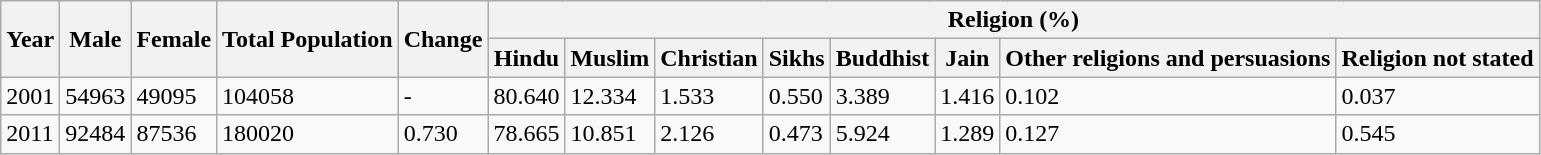<table class="wikitable">
<tr>
<th rowspan="2">Year</th>
<th rowspan="2">Male</th>
<th rowspan="2">Female</th>
<th rowspan="2">Total Population</th>
<th rowspan="2">Change</th>
<th colspan="8">Religion (%)</th>
</tr>
<tr>
<th>Hindu</th>
<th>Muslim</th>
<th>Christian</th>
<th>Sikhs</th>
<th>Buddhist</th>
<th>Jain</th>
<th>Other religions and persuasions</th>
<th>Religion not stated</th>
</tr>
<tr>
<td>2001</td>
<td>54963</td>
<td>49095</td>
<td>104058</td>
<td>-</td>
<td>80.640</td>
<td>12.334</td>
<td>1.533</td>
<td>0.550</td>
<td>3.389</td>
<td>1.416</td>
<td>0.102</td>
<td>0.037</td>
</tr>
<tr>
<td>2011</td>
<td>92484</td>
<td>87536</td>
<td>180020</td>
<td>0.730</td>
<td>78.665</td>
<td>10.851</td>
<td>2.126</td>
<td>0.473</td>
<td>5.924</td>
<td>1.289</td>
<td>0.127</td>
<td>0.545</td>
</tr>
</table>
